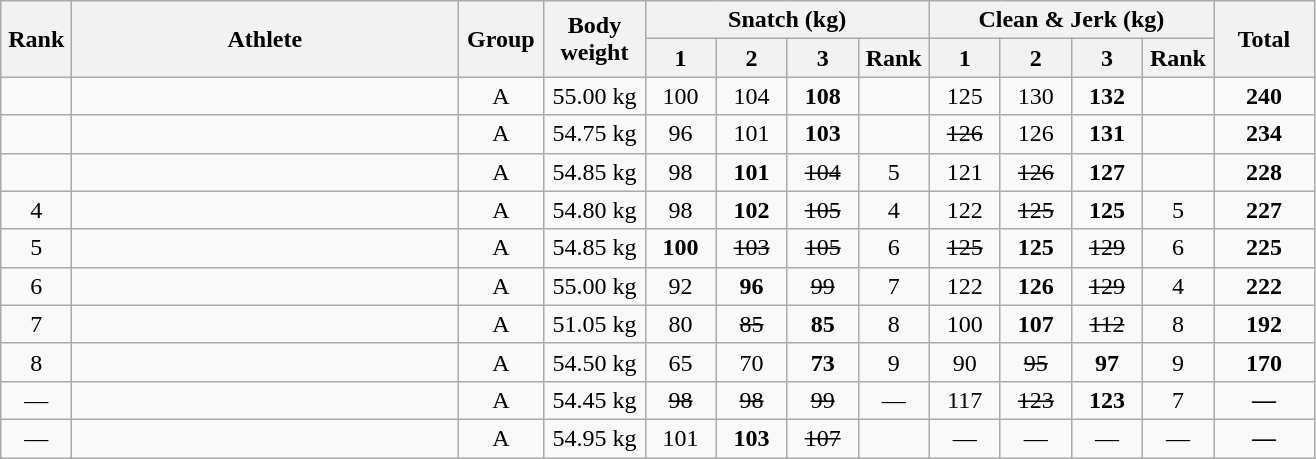<table class = "wikitable" style="text-align:center;">
<tr>
<th rowspan=2 width=40>Rank</th>
<th rowspan=2 width=250>Athlete</th>
<th rowspan=2 width=50>Group</th>
<th rowspan=2 width=60>Body weight</th>
<th colspan=4>Snatch (kg)</th>
<th colspan=4>Clean & Jerk (kg)</th>
<th rowspan=2 width=60>Total</th>
</tr>
<tr>
<th width=40>1</th>
<th width=40>2</th>
<th width=40>3</th>
<th width=40>Rank</th>
<th width=40>1</th>
<th width=40>2</th>
<th width=40>3</th>
<th width=40>Rank</th>
</tr>
<tr>
<td></td>
<td align=left></td>
<td>A</td>
<td>55.00 kg</td>
<td>100</td>
<td>104</td>
<td><strong>108</strong></td>
<td></td>
<td>125</td>
<td>130</td>
<td><strong>132</strong></td>
<td></td>
<td><strong>240</strong></td>
</tr>
<tr>
<td></td>
<td align=left></td>
<td>A</td>
<td>54.75 kg</td>
<td>96</td>
<td>101</td>
<td><strong>103</strong></td>
<td></td>
<td><s>126</s></td>
<td>126</td>
<td><strong>131</strong></td>
<td></td>
<td><strong>234</strong></td>
</tr>
<tr>
<td></td>
<td align=left></td>
<td>A</td>
<td>54.85 kg</td>
<td>98</td>
<td><strong>101</strong></td>
<td><s>104</s></td>
<td>5</td>
<td>121</td>
<td><s>126</s></td>
<td><strong>127</strong></td>
<td></td>
<td><strong>228</strong></td>
</tr>
<tr>
<td>4</td>
<td align=left></td>
<td>A</td>
<td>54.80 kg</td>
<td>98</td>
<td><strong>102</strong></td>
<td><s>105</s></td>
<td>4</td>
<td>122</td>
<td><s>125</s></td>
<td><strong>125</strong></td>
<td>5</td>
<td><strong>227</strong></td>
</tr>
<tr>
<td>5</td>
<td align=left></td>
<td>A</td>
<td>54.85 kg</td>
<td><strong>100</strong></td>
<td><s>103</s></td>
<td><s>105</s></td>
<td>6</td>
<td><s>125</s></td>
<td><strong>125</strong></td>
<td><s>129</s></td>
<td>6</td>
<td><strong>225</strong></td>
</tr>
<tr>
<td>6</td>
<td align=left></td>
<td>A</td>
<td>55.00 kg</td>
<td>92</td>
<td><strong>96</strong></td>
<td><s>99</s></td>
<td>7</td>
<td>122</td>
<td><strong>126</strong></td>
<td><s>129</s></td>
<td>4</td>
<td><strong>222</strong></td>
</tr>
<tr>
<td>7</td>
<td align=left></td>
<td>A</td>
<td>51.05 kg</td>
<td>80</td>
<td><s>85</s></td>
<td><strong>85</strong></td>
<td>8</td>
<td>100</td>
<td><strong>107</strong></td>
<td><s>112</s></td>
<td>8</td>
<td><strong>192</strong></td>
</tr>
<tr>
<td>8</td>
<td align=left></td>
<td>A</td>
<td>54.50 kg</td>
<td>65</td>
<td>70</td>
<td><strong>73</strong></td>
<td>9</td>
<td>90</td>
<td><s>95</s></td>
<td><strong>97</strong></td>
<td>9</td>
<td><strong>170</strong></td>
</tr>
<tr>
<td>—</td>
<td align=left></td>
<td>A</td>
<td>54.45 kg</td>
<td><s>98</s></td>
<td><s>98</s></td>
<td><s>99</s></td>
<td>—</td>
<td>117</td>
<td><s>123</s></td>
<td><strong>123</strong></td>
<td>7</td>
<td><strong>—</strong></td>
</tr>
<tr>
<td>—</td>
<td align=left></td>
<td>A</td>
<td>54.95 kg</td>
<td>101</td>
<td><strong>103</strong></td>
<td><s>107</s></td>
<td></td>
<td>—</td>
<td>—</td>
<td>—</td>
<td>—</td>
<td><strong>—</strong></td>
</tr>
</table>
